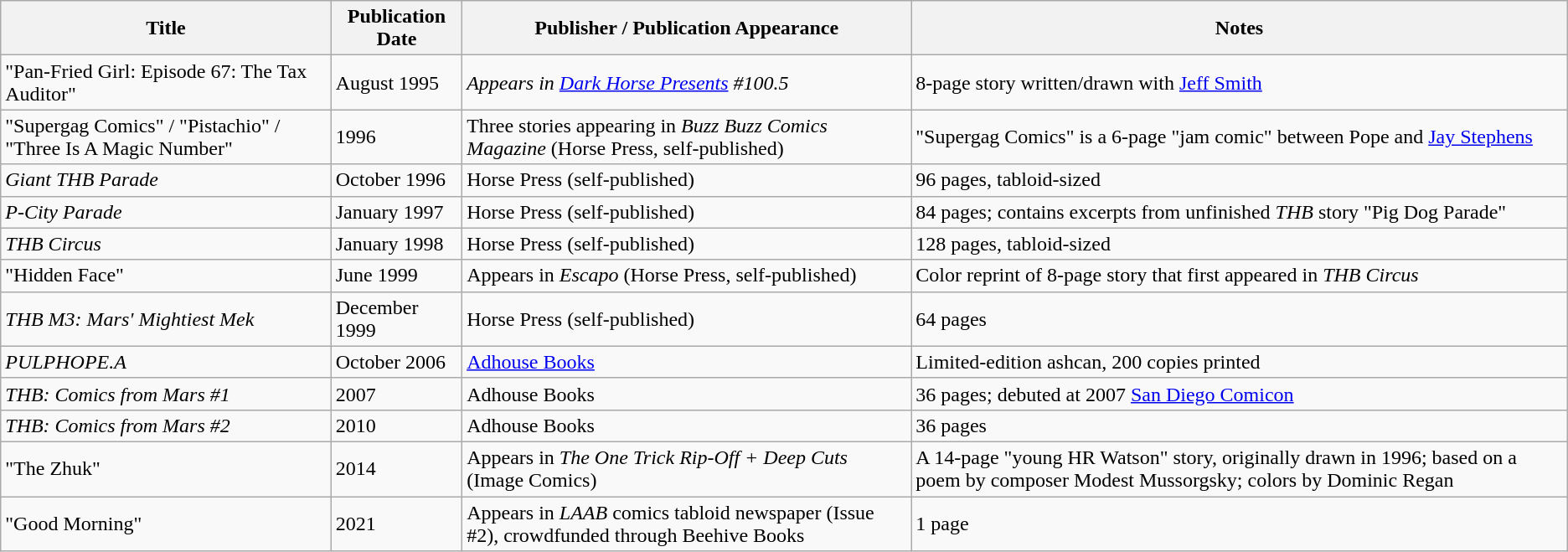<table class="wikitable">
<tr>
<th>Title</th>
<th>Publication Date</th>
<th>Publisher / Publication Appearance</th>
<th>Notes</th>
</tr>
<tr>
<td>"Pan-Fried Girl: Episode 67: The Tax Auditor"</td>
<td>August 1995</td>
<td><em>Appears in <a href='#'>Dark Horse Presents</a> #100.5</em></td>
<td>8-page story written/drawn with <a href='#'>Jeff Smith</a></td>
</tr>
<tr>
<td>"Supergag Comics" / "Pistachio" / "Three Is A Magic Number"</td>
<td>1996</td>
<td>Three stories appearing in <em>Buzz Buzz Comics Magazine</em> (Horse Press, self-published)</td>
<td>"Supergag Comics" is a 6-page "jam comic" between Pope and <a href='#'>Jay Stephens</a></td>
</tr>
<tr>
<td><em>Giant THB Parade</em></td>
<td>October 1996</td>
<td>Horse Press (self-published)</td>
<td>96 pages, tabloid-sized</td>
</tr>
<tr>
<td><em>P-City Parade</em></td>
<td>January 1997</td>
<td>Horse Press (self-published)</td>
<td>84 pages; contains excerpts from unfinished <em>THB</em> story "Pig Dog Parade"</td>
</tr>
<tr>
<td><em>THB Circus</em></td>
<td>January 1998</td>
<td>Horse Press (self-published)</td>
<td>128 pages, tabloid-sized</td>
</tr>
<tr>
<td>"Hidden Face"</td>
<td>June 1999</td>
<td>Appears in <em>Escapo</em> (Horse Press, self-published)</td>
<td>Color reprint of 8-page story that first appeared in <em>THB Circus</em></td>
</tr>
<tr>
<td><em>THB M3: Mars' Mightiest Mek</em></td>
<td>December 1999</td>
<td>Horse Press (self-published)</td>
<td>64 pages</td>
</tr>
<tr>
<td><em>PULPHOPE.A</em></td>
<td>October 2006</td>
<td><a href='#'>Adhouse Books</a></td>
<td>Limited-edition ashcan, 200 copies printed</td>
</tr>
<tr>
<td><em>THB: Comics from Mars #1</em></td>
<td>2007</td>
<td>Adhouse Books</td>
<td>36 pages; debuted at 2007 <a href='#'>San Diego Comicon</a></td>
</tr>
<tr>
<td><em>THB: Comics from Mars #2</em></td>
<td>2010</td>
<td>Adhouse Books</td>
<td>36 pages</td>
</tr>
<tr>
<td>"The Zhuk"</td>
<td>2014</td>
<td>Appears in <em>The One Trick Rip-Off + Deep Cuts</em> (Image Comics)</td>
<td>A 14-page "young HR Watson" story, originally drawn in 1996; based on a poem by composer Modest Mussorgsky; colors by Dominic Regan</td>
</tr>
<tr>
<td>"Good Morning"</td>
<td>2021</td>
<td>Appears in <em>LAAB</em> comics tabloid newspaper (Issue #2), crowdfunded through Beehive Books</td>
<td>1 page</td>
</tr>
</table>
